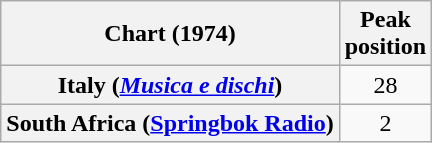<table class="wikitable sortable plainrowheaders" style="text-align:center">
<tr>
<th>Chart (1974)</th>
<th>Peak<br>position</th>
</tr>
<tr>
<th scope="row">Italy (<em><a href='#'>Musica e dischi</a></em>)</th>
<td>28</td>
</tr>
<tr>
<th scope="row">South Africa (<a href='#'>Springbok Radio</a>)</th>
<td>2</td>
</tr>
</table>
